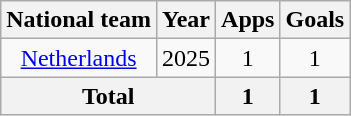<table class="wikitable" style="text-align: center;">
<tr>
<th>National team</th>
<th>Year</th>
<th>Apps</th>
<th>Goals</th>
</tr>
<tr>
<td><a href='#'>Netherlands</a></td>
<td>2025</td>
<td>1</td>
<td>1</td>
</tr>
<tr>
<th colspan="2">Total</th>
<th>1</th>
<th>1</th>
</tr>
</table>
